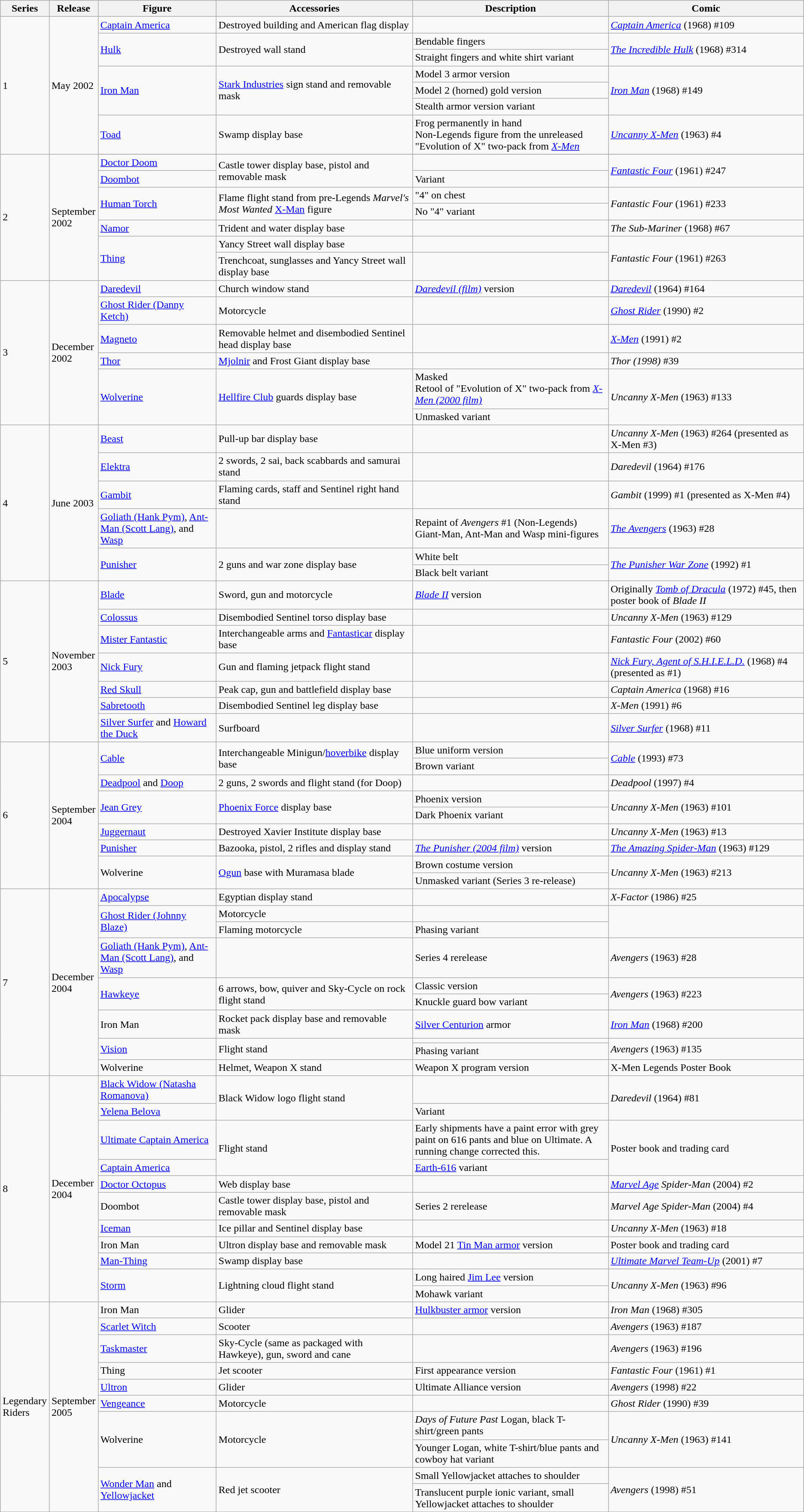<table class="wikitable">
<tr>
<th width=5%>Series</th>
<th width=5%>Release</th>
<th width=15%>Figure</th>
<th width=25%>Accessories</th>
<th width=25%>Description</th>
<th width=25%>Comic</th>
</tr>
<tr>
<td rowspan=7>1</td>
<td rowspan=7>May 2002</td>
<td><a href='#'>Captain America</a></td>
<td>Destroyed building and American flag display</td>
<td></td>
<td><em><a href='#'>Captain America</a></em> (1968) #109</td>
</tr>
<tr>
<td rowspan=2><a href='#'>Hulk</a></td>
<td rowspan=2>Destroyed wall stand</td>
<td>Bendable fingers</td>
<td rowspan=2><em><a href='#'>The Incredible Hulk</a></em> (1968) #314</td>
</tr>
<tr>
<td>Straight fingers and white shirt variant</td>
</tr>
<tr>
<td rowspan=3><a href='#'>Iron Man</a></td>
<td rowspan=3><a href='#'>Stark Industries</a> sign stand and removable mask</td>
<td>Model 3 armor version</td>
<td rowspan=3><em><a href='#'>Iron Man</a></em> (1968) #149</td>
</tr>
<tr>
<td>Model 2 (horned) gold version</td>
</tr>
<tr>
<td>Stealth armor version variant</td>
</tr>
<tr>
<td><a href='#'>Toad</a></td>
<td>Swamp display base</td>
<td>Frog permanently in hand<br>Non-Legends figure from the unreleased "Evolution of X" two-pack from <em><a href='#'>X-Men</a></em></td>
<td><em><a href='#'>Uncanny X-Men</a></em> (1963) #4</td>
</tr>
<tr>
<td rowspan=8>2</td>
<td rowspan=8>September 2002</td>
</tr>
<tr>
<td><a href='#'>Doctor Doom</a></td>
<td rowspan=2>Castle tower display base, pistol and removable mask</td>
<td></td>
<td rowspan=2><em><a href='#'>Fantastic Four</a></em> (1961) #247</td>
</tr>
<tr>
<td><a href='#'>Doombot</a></td>
<td>Variant</td>
</tr>
<tr>
<td rowspan=2><a href='#'>Human Torch</a></td>
<td rowspan=2>Flame flight stand from pre-Legends <em>Marvel's Most Wanted</em> <a href='#'>X-Man</a> figure</td>
<td>"4" on chest</td>
<td rowspan=2><em>Fantastic Four</em> (1961) #233</td>
</tr>
<tr>
<td>No "4" variant</td>
</tr>
<tr>
<td><a href='#'>Namor</a></td>
<td>Trident and water display base</td>
<td></td>
<td><em>The Sub-Mariner</em> (1968) #67</td>
</tr>
<tr>
<td rowspan=2><a href='#'>Thing</a></td>
<td>Yancy Street wall display base</td>
<td></td>
<td rowspan=2><em>Fantastic Four</em> (1961) #263</td>
</tr>
<tr>
<td>Trenchcoat, sunglasses and Yancy Street wall display base</td>
<td></td>
</tr>
<tr>
<td rowspan=6>3</td>
<td rowspan=6>December 2002</td>
<td><a href='#'>Daredevil</a></td>
<td>Church window stand</td>
<td><em><a href='#'>Daredevil (film)</a></em> version</td>
<td><em><a href='#'>Daredevil</a></em> (1964) #164</td>
</tr>
<tr>
<td><a href='#'>Ghost Rider (Danny Ketch)</a></td>
<td>Motorcycle</td>
<td></td>
<td><em><a href='#'>Ghost Rider</a></em> (1990) #2</td>
</tr>
<tr>
<td><a href='#'>Magneto</a></td>
<td>Removable helmet and disembodied Sentinel head display base</td>
<td></td>
<td><em><a href='#'>X-Men</a></em> (1991) #2</td>
</tr>
<tr>
<td><a href='#'>Thor</a></td>
<td><a href='#'>Mjolnir</a> and Frost Giant display base</td>
<td></td>
<td><em>Thor (1998)</em> #39</td>
</tr>
<tr>
<td rowspan=2><a href='#'>Wolverine</a></td>
<td rowspan=2><a href='#'>Hellfire Club</a> guards display base</td>
<td>Masked<br>Retool of "Evolution of X" two-pack from <em><a href='#'>X-Men (2000 film)</a></em></td>
<td rowspan=2><em>Uncanny X-Men</em> (1963) #133</td>
</tr>
<tr>
<td>Unmasked variant</td>
</tr>
<tr>
<td rowspan=6>4</td>
<td rowspan=6>June 2003</td>
<td><a href='#'>Beast</a></td>
<td>Pull-up bar display base</td>
<td></td>
<td><em>Uncanny X-Men</em> (1963) #264 (presented as X-Men #3)</td>
</tr>
<tr>
<td><a href='#'>Elektra</a></td>
<td>2 swords, 2 sai, back scabbards and samurai stand</td>
<td></td>
<td><em>Daredevil</em> (1964) #176</td>
</tr>
<tr>
<td><a href='#'>Gambit</a></td>
<td>Flaming cards, staff and Sentinel right hand stand</td>
<td></td>
<td><em>Gambit</em> (1999) #1 (presented as X-Men #4)</td>
</tr>
<tr>
<td><a href='#'>Goliath (Hank Pym)</a>, <a href='#'>Ant-Man (Scott Lang)</a>, and <a href='#'>Wasp</a></td>
<td></td>
<td>Repaint of <em>Avengers</em> #1 (Non-Legends) Giant-Man, Ant-Man and Wasp mini-figures</td>
<td><em><a href='#'>The Avengers</a></em> (1963) #28</td>
</tr>
<tr>
<td rowspan=2><a href='#'>Punisher</a></td>
<td rowspan=2>2 guns and war zone display base</td>
<td>White belt</td>
<td rowspan=2><em><a href='#'>The Punisher War Zone</a></em> (1992) #1</td>
</tr>
<tr>
<td>Black belt variant</td>
</tr>
<tr>
<td rowspan=7>5</td>
<td rowspan=7>November 2003</td>
<td><a href='#'>Blade</a></td>
<td>Sword, gun and motorcycle</td>
<td><em><a href='#'>Blade II</a></em> version</td>
<td>Originally <em><a href='#'>Tomb of Dracula</a></em> (1972) #45, then poster book of <em>Blade II</em></td>
</tr>
<tr>
<td><a href='#'>Colossus</a></td>
<td>Disembodied Sentinel torso display base</td>
<td></td>
<td><em>Uncanny X-Men</em> (1963) #129</td>
</tr>
<tr>
<td><a href='#'>Mister Fantastic</a></td>
<td>Interchangeable arms and <a href='#'>Fantasticar</a> display base</td>
<td></td>
<td><em>Fantastic Four</em> (2002) #60</td>
</tr>
<tr>
<td><a href='#'>Nick Fury</a></td>
<td>Gun and flaming jetpack flight stand</td>
<td></td>
<td><em><a href='#'>Nick Fury, Agent of S.H.I.E.L.D.</a></em> (1968) #4 (presented as #1)</td>
</tr>
<tr>
<td><a href='#'>Red Skull</a></td>
<td>Peak cap, gun and battlefield display base</td>
<td></td>
<td><em>Captain America</em> (1968) #16</td>
</tr>
<tr>
<td><a href='#'>Sabretooth</a></td>
<td>Disembodied Sentinel leg display base</td>
<td></td>
<td><em>X-Men</em> (1991) #6</td>
</tr>
<tr>
<td><a href='#'>Silver Surfer</a> and <a href='#'>Howard the Duck</a></td>
<td>Surfboard</td>
<td></td>
<td><em><a href='#'>Silver Surfer</a></em> (1968) #11</td>
</tr>
<tr>
<td rowspan=9>6</td>
<td rowspan=9>September 2004</td>
<td rowspan=2><a href='#'>Cable</a></td>
<td rowspan=2>Interchangeable Minigun/<a href='#'>hoverbike</a> display base</td>
<td>Blue uniform version</td>
<td rowspan=2><em><a href='#'>Cable</a></em> (1993) #73</td>
</tr>
<tr>
<td>Brown variant</td>
</tr>
<tr>
<td><a href='#'>Deadpool</a> and <a href='#'>Doop</a></td>
<td>2 guns, 2 swords and flight stand (for Doop)</td>
<td></td>
<td><em>Deadpool</em> (1997) #4</td>
</tr>
<tr>
<td rowspan=2><a href='#'>Jean Grey</a></td>
<td rowspan=2><a href='#'>Phoenix Force</a> display base</td>
<td>Phoenix version</td>
<td rowspan=2><em>Uncanny X-Men</em> (1963) #101</td>
</tr>
<tr>
<td>Dark Phoenix variant</td>
</tr>
<tr>
<td><a href='#'>Juggernaut</a></td>
<td>Destroyed Xavier Institute display base</td>
<td></td>
<td><em>Uncanny X-Men</em> (1963) #13</td>
</tr>
<tr>
<td><a href='#'>Punisher</a></td>
<td>Bazooka, pistol, 2 rifles and display stand</td>
<td><em><a href='#'>The Punisher (2004 film)</a></em> version</td>
<td><em><a href='#'>The Amazing Spider-Man</a></em> (1963) #129</td>
</tr>
<tr>
<td rowspan=2>Wolverine</td>
<td rowspan=2><a href='#'>Ogun</a> base with Muramasa blade</td>
<td>Brown costume version</td>
<td rowspan=2><em>Uncanny X-Men</em> (1963) #213</td>
</tr>
<tr>
<td>Unmasked variant (Series 3 re-release)</td>
</tr>
<tr>
<td rowspan=10>7</td>
<td rowspan=10>December 2004</td>
<td><a href='#'>Apocalypse</a></td>
<td>Egyptian display stand</td>
<td></td>
<td><em>X-Factor</em> (1986) #25</td>
</tr>
<tr>
<td rowspan=2><a href='#'>Ghost Rider (Johnny Blaze)</a></td>
<td>Motorcycle</td>
<td></td>
<td rowspan=2></td>
</tr>
<tr>
<td>Flaming motorcycle</td>
<td>Phasing variant</td>
</tr>
<tr>
<td><a href='#'>Goliath (Hank Pym)</a>, <a href='#'>Ant-Man (Scott Lang)</a>, and <a href='#'>Wasp</a></td>
<td></td>
<td>Series 4 rerelease</td>
<td><em>Avengers</em> (1963) #28</td>
</tr>
<tr>
<td rowspan=2><a href='#'>Hawkeye</a></td>
<td rowspan=2>6 arrows, bow, quiver and Sky-Cycle on rock flight stand</td>
<td>Classic version</td>
<td rowspan=2><em>Avengers</em> (1963) #223</td>
</tr>
<tr>
<td>Knuckle guard bow variant</td>
</tr>
<tr>
<td>Iron Man</td>
<td>Rocket pack display base and removable mask</td>
<td><a href='#'>Silver Centurion</a> armor</td>
<td><em><a href='#'>Iron Man</a></em> (1968) #200</td>
</tr>
<tr>
<td rowspan=2><a href='#'>Vision</a></td>
<td rowspan=2>Flight stand</td>
<td></td>
<td rowspan=2><em>Avengers</em> (1963) #135</td>
</tr>
<tr>
<td>Phasing variant</td>
</tr>
<tr>
<td>Wolverine</td>
<td>Helmet, Weapon X stand</td>
<td>Weapon X program version</td>
<td>X-Men Legends Poster Book</td>
</tr>
<tr>
<td rowspan=11>8</td>
<td rowspan=11>December 2004</td>
<td><a href='#'>Black Widow (Natasha Romanova)</a></td>
<td rowspan=2>Black Widow logo flight stand</td>
<td></td>
<td rowspan=2><em>Daredevil</em> (1964) #81</td>
</tr>
<tr>
<td><a href='#'>Yelena Belova</a></td>
<td>Variant</td>
</tr>
<tr>
<td><a href='#'>Ultimate Captain America</a></td>
<td rowspan=2>Flight stand</td>
<td>Early shipments have a paint error with grey paint on 616 pants and blue on Ultimate. A running change corrected this.</td>
<td rowspan=2>Poster book and trading card</td>
</tr>
<tr>
<td><a href='#'>Captain America</a></td>
<td><a href='#'>Earth-616</a> variant</td>
</tr>
<tr>
<td><a href='#'>Doctor Octopus</a></td>
<td>Web display base</td>
<td></td>
<td><em><a href='#'>Marvel Age</a> Spider-Man</em> (2004) #2</td>
</tr>
<tr>
<td>Doombot</td>
<td>Castle tower display base, pistol and removable mask</td>
<td>Series 2 rerelease</td>
<td><em>Marvel Age Spider-Man</em> (2004) #4</td>
</tr>
<tr>
<td><a href='#'>Iceman</a></td>
<td>Ice pillar and Sentinel display base</td>
<td></td>
<td><em>Uncanny X-Men</em> (1963) #18</td>
</tr>
<tr>
<td>Iron Man</td>
<td>Ultron display base and removable mask</td>
<td>Model 21 <a href='#'>Tin Man armor</a> version</td>
<td>Poster book and trading card</td>
</tr>
<tr>
<td><a href='#'>Man-Thing</a></td>
<td>Swamp display base</td>
<td></td>
<td><em><a href='#'>Ultimate Marvel Team-Up</a></em> (2001) #7</td>
</tr>
<tr>
<td rowspan=2><a href='#'>Storm</a></td>
<td rowspan=2>Lightning cloud flight stand</td>
<td>Long haired <a href='#'>Jim Lee</a> version</td>
<td rowspan=2><em>Uncanny X-Men</em> (1963) #96</td>
</tr>
<tr>
<td>Mohawk variant</td>
</tr>
<tr>
<td rowspan=10>Legendary Riders</td>
<td rowspan=10>September 2005</td>
<td>Iron Man</td>
<td>Glider</td>
<td><a href='#'>Hulkbuster armor</a> version</td>
<td><em>Iron Man</em> (1968) #305</td>
</tr>
<tr>
<td><a href='#'>Scarlet Witch</a></td>
<td>Scooter</td>
<td></td>
<td><em>Avengers</em> (1963) #187</td>
</tr>
<tr>
<td><a href='#'>Taskmaster</a></td>
<td>Sky-Cycle (same as packaged with Hawkeye), gun, sword and cane</td>
<td></td>
<td><em>Avengers</em> (1963) #196</td>
</tr>
<tr>
<td>Thing</td>
<td>Jet scooter</td>
<td>First appearance version</td>
<td><em>Fantastic Four</em> (1961) #1</td>
</tr>
<tr>
<td><a href='#'>Ultron</a></td>
<td>Glider</td>
<td>Ultimate Alliance version</td>
<td><em>Avengers</em> (1998) #22</td>
</tr>
<tr>
<td><a href='#'>Vengeance</a></td>
<td>Motorcycle</td>
<td></td>
<td><em>Ghost Rider</em> (1990) #39</td>
</tr>
<tr>
<td rowspan=2>Wolverine</td>
<td rowspan=2>Motorcycle</td>
<td><em>Days of Future Past</em> Logan, black T-shirt/green pants</td>
<td rowspan=2><em>Uncanny X-Men</em> (1963) #141</td>
</tr>
<tr>
<td>Younger Logan, white T-shirt/blue pants and cowboy hat variant</td>
</tr>
<tr>
<td rowspan=2><a href='#'>Wonder Man</a> and <a href='#'>Yellowjacket</a></td>
<td rowspan=2>Red jet scooter</td>
<td>Small Yellowjacket attaches to shoulder</td>
<td rowspan=2><em>Avengers</em> (1998) #51</td>
</tr>
<tr>
<td>Translucent purple ionic variant, small Yellowjacket attaches to shoulder</td>
</tr>
</table>
